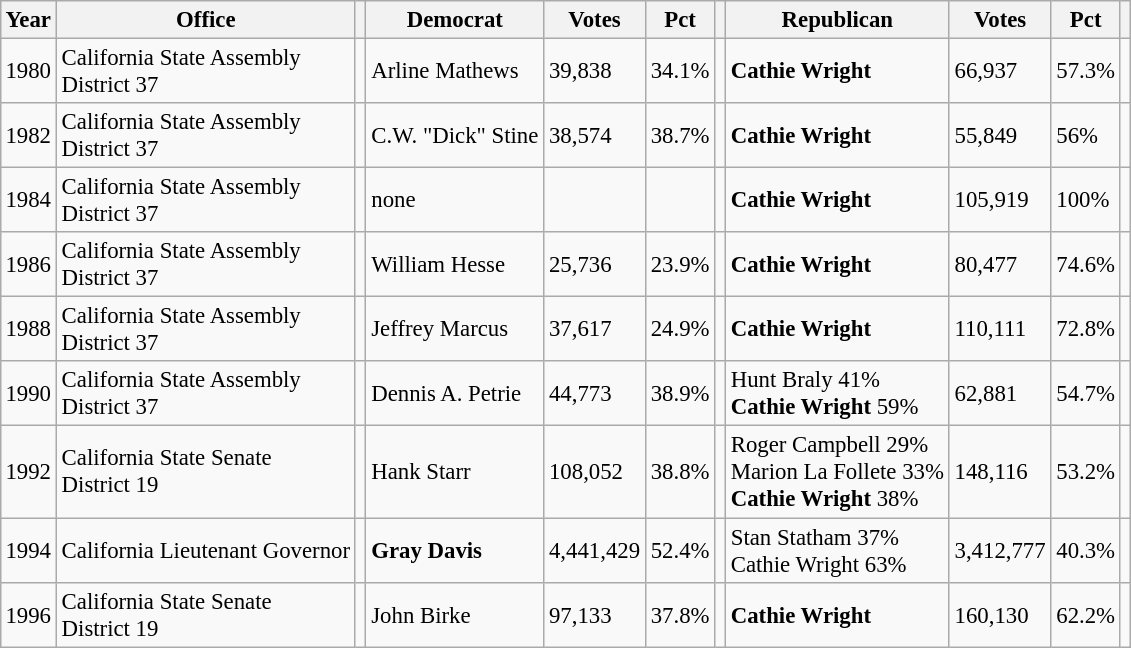<table class="wikitable" style="margin:0.5em ; font-size:95%">
<tr>
<th>Year</th>
<th>Office</th>
<th></th>
<th>Democrat</th>
<th>Votes</th>
<th>Pct</th>
<th></th>
<th>Republican</th>
<th>Votes</th>
<th>Pct</th>
<th></th>
</tr>
<tr>
<td>1980</td>
<td>California State Assembly<br> District 37</td>
<td></td>
<td>Arline Mathews</td>
<td>39,838</td>
<td>34.1%</td>
<td></td>
<td><strong>Cathie Wright</strong></td>
<td>66,937</td>
<td>57.3%</td>
<td></td>
</tr>
<tr>
<td>1982</td>
<td>California State Assembly<br> District 37</td>
<td></td>
<td>C.W. "Dick" Stine</td>
<td>38,574</td>
<td>38.7%</td>
<td></td>
<td><strong>Cathie Wright</strong></td>
<td>55,849</td>
<td>56%</td>
<td></td>
</tr>
<tr>
<td>1984</td>
<td>California State Assembly<br> District 37</td>
<td></td>
<td>none</td>
<td></td>
<td></td>
<td></td>
<td><strong>Cathie Wright</strong></td>
<td>105,919</td>
<td>100%</td>
<td></td>
</tr>
<tr>
<td>1986</td>
<td>California State Assembly<br> District 37</td>
<td></td>
<td>William Hesse</td>
<td>25,736</td>
<td>23.9%</td>
<td></td>
<td><strong>Cathie Wright</strong></td>
<td>80,477</td>
<td>74.6%</td>
<td></td>
</tr>
<tr>
<td>1988</td>
<td>California State Assembly<br> District 37</td>
<td></td>
<td>Jeffrey Marcus</td>
<td>37,617</td>
<td>24.9%</td>
<td></td>
<td><strong>Cathie Wright</strong></td>
<td>110,111</td>
<td>72.8%</td>
<td></td>
</tr>
<tr>
<td>1990</td>
<td>California State Assembly<br> District 37</td>
<td></td>
<td>Dennis A. Petrie</td>
<td>44,773</td>
<td>38.9%</td>
<td></td>
<td>Hunt Braly 41% <br><strong>Cathie Wright</strong> 59%</td>
<td>62,881</td>
<td>54.7%</td>
<td></td>
</tr>
<tr>
<td>1992</td>
<td>California State Senate<br> District 19</td>
<td></td>
<td>Hank Starr</td>
<td>108,052</td>
<td>38.8%</td>
<td></td>
<td>Roger Campbell 29% <br>Marion La Follete 33% <br><strong>Cathie Wright</strong> 38%</td>
<td>148,116</td>
<td>53.2%</td>
<td></td>
</tr>
<tr>
<td>1994</td>
<td>California Lieutenant Governor</td>
<td></td>
<td><strong>Gray Davis</strong></td>
<td>4,441,429</td>
<td>52.4%</td>
<td></td>
<td>Stan Statham 37%  <br>Cathie Wright 63%</td>
<td>3,412,777</td>
<td>40.3%</td>
<td></td>
</tr>
<tr>
<td>1996</td>
<td>California State Senate<br> District 19</td>
<td></td>
<td>John Birke</td>
<td>97,133</td>
<td>37.8%</td>
<td></td>
<td><strong>Cathie Wright</strong></td>
<td>160,130</td>
<td>62.2%</td>
<td></td>
</tr>
</table>
